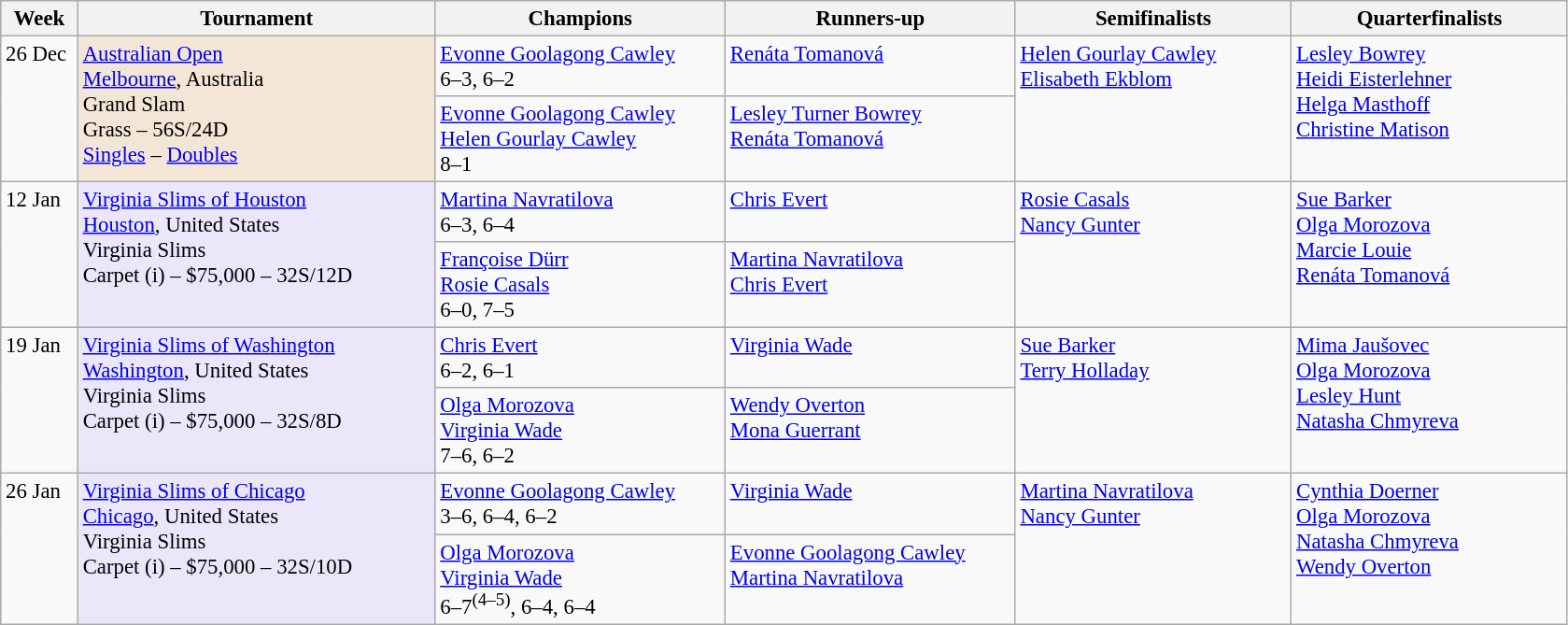<table class=wikitable style=font-size:95%>
<tr>
<th style="width:48px;">Week</th>
<th style="width:248px;">Tournament</th>
<th style="width:200px;">Champions</th>
<th style="width:200px;">Runners-up</th>
<th style="width:190px;">Semifinalists</th>
<th style="width:190px;">Quarterfinalists</th>
</tr>
<tr valign=top>
<td rowspan=2>26 Dec</td>
<td style="background:#F3E6D7;" rowspan="2"><a href='#'>Australian Open</a><br> <a href='#'>Melbourne</a>, Australia<br>Grand Slam<br>Grass – 56S/24D<br><a href='#'>Singles</a> – <a href='#'>Doubles</a></td>
<td> <a href='#'>Evonne Goolagong Cawley</a><br>6–3, 6–2</td>
<td> <a href='#'>Renáta Tomanová</a></td>
<td rowspan=2> <a href='#'>Helen Gourlay Cawley</a><br> <a href='#'>Elisabeth Ekblom</a></td>
<td rowspan=2> <a href='#'>Lesley Bowrey</a><br> <a href='#'>Heidi Eisterlehner</a><br> <a href='#'>Helga Masthoff</a><br> <a href='#'>Christine Matison</a></td>
</tr>
<tr valign=top>
<td> <a href='#'>Evonne Goolagong Cawley</a> <br>  <a href='#'>Helen Gourlay Cawley</a><br>8–1</td>
<td> <a href='#'>Lesley Turner Bowrey</a> <br>  <a href='#'>Renáta Tomanová</a></td>
</tr>
<tr valign=top>
<td rowspan=2>12 Jan</td>
<td style="background:#ebe6fa;" rowspan="2"><a href='#'>Virginia Slims of Houston</a><br> <a href='#'>Houston</a>, United States<br>Virginia Slims<br>Carpet (i) – $75,000 – 32S/12D</td>
<td> <a href='#'>Martina Navratilova</a><br>6–3, 6–4</td>
<td> <a href='#'>Chris Evert</a></td>
<td rowspan=2> <a href='#'>Rosie Casals</a> <br>  <a href='#'>Nancy Gunter</a></td>
<td rowspan=2> <a href='#'>Sue Barker</a><br> <a href='#'>Olga Morozova</a><br> <a href='#'>Marcie Louie</a><br>  <a href='#'>Renáta Tomanová</a></td>
</tr>
<tr valign=top>
<td> <a href='#'>Françoise Dürr</a> <br>  <a href='#'>Rosie Casals</a><br> 6–0, 7–5</td>
<td> <a href='#'>Martina Navratilova</a><br>  <a href='#'>Chris Evert</a></td>
</tr>
<tr valign=top>
<td rowspan=2>19 Jan</td>
<td style="background:#ebe6fa;" rowspan="2"><a href='#'>Virginia Slims of Washington</a><br> <a href='#'>Washington</a>, United States<br>Virginia Slims<br>Carpet (i) – $75,000 – 32S/8D</td>
<td> <a href='#'>Chris Evert</a><br>6–2, 6–1</td>
<td> <a href='#'>Virginia Wade</a></td>
<td rowspan=2> <a href='#'>Sue Barker</a><br> <a href='#'>Terry Holladay</a></td>
<td rowspan=2> <a href='#'>Mima Jaušovec</a><br> <a href='#'>Olga Morozova</a><br> <a href='#'>Lesley Hunt</a><br>  <a href='#'>Natasha Chmyreva</a></td>
</tr>
<tr valign=top>
<td> <a href='#'>Olga Morozova</a><br>  <a href='#'>Virginia Wade</a><br> 7–6, 6–2</td>
<td> <a href='#'>Wendy Overton</a><br>  <a href='#'>Mona Guerrant</a></td>
</tr>
<tr valign=top>
<td rowspan=2>26 Jan</td>
<td style="background:#ebe6fa;" rowspan="2"><a href='#'>Virginia Slims of Chicago</a><br> <a href='#'>Chicago</a>, United States<br>Virginia Slims<br>Carpet (i) – $75,000 – 32S/10D</td>
<td> <a href='#'>Evonne Goolagong Cawley</a><br>3–6, 6–4, 6–2</td>
<td> <a href='#'>Virginia Wade</a></td>
<td rowspan=2> <a href='#'>Martina Navratilova</a><br> <a href='#'>Nancy Gunter</a></td>
<td rowspan=2> <a href='#'>Cynthia Doerner</a><br> <a href='#'>Olga Morozova</a><br> <a href='#'>Natasha Chmyreva</a><br> <a href='#'>Wendy Overton</a></td>
</tr>
<tr valign=top>
<td> <a href='#'>Olga Morozova</a><br>  <a href='#'>Virginia Wade</a><br>6–7<sup>(4–5)</sup>, 6–4, 6–4</td>
<td> <a href='#'>Evonne Goolagong Cawley</a><br>  <a href='#'>Martina Navratilova</a></td>
</tr>
</table>
